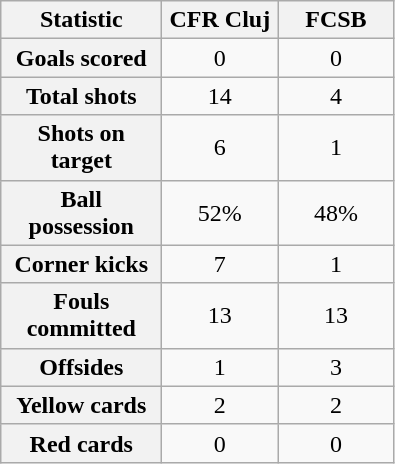<table class="wikitable plainrowheaders" style="text-align:center">
<tr>
<th scope="col" style="width:100px">Statistic</th>
<th scope="col" style="width:70px">CFR Cluj</th>
<th scope="col" style="width:70px">FCSB</th>
</tr>
<tr>
<th scope=row>Goals scored</th>
<td>0</td>
<td>0</td>
</tr>
<tr>
<th scope=row>Total shots</th>
<td>14</td>
<td>4</td>
</tr>
<tr>
<th scope=row>Shots on target</th>
<td>6</td>
<td>1</td>
</tr>
<tr>
<th scope=row>Ball possession</th>
<td>52%</td>
<td>48%</td>
</tr>
<tr>
<th scope=row>Corner kicks</th>
<td>7</td>
<td>1</td>
</tr>
<tr>
<th scope=row>Fouls committed</th>
<td>13</td>
<td>13</td>
</tr>
<tr>
<th scope=row>Offsides</th>
<td>1</td>
<td>3</td>
</tr>
<tr>
<th scope=row>Yellow cards</th>
<td>2</td>
<td>2</td>
</tr>
<tr>
<th scope=row>Red cards</th>
<td>0</td>
<td>0</td>
</tr>
</table>
